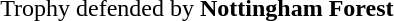<table width="100%">
<tr>
<td align="right">Trophy defended by <strong>Nottingham Forest</strong></td>
</tr>
</table>
